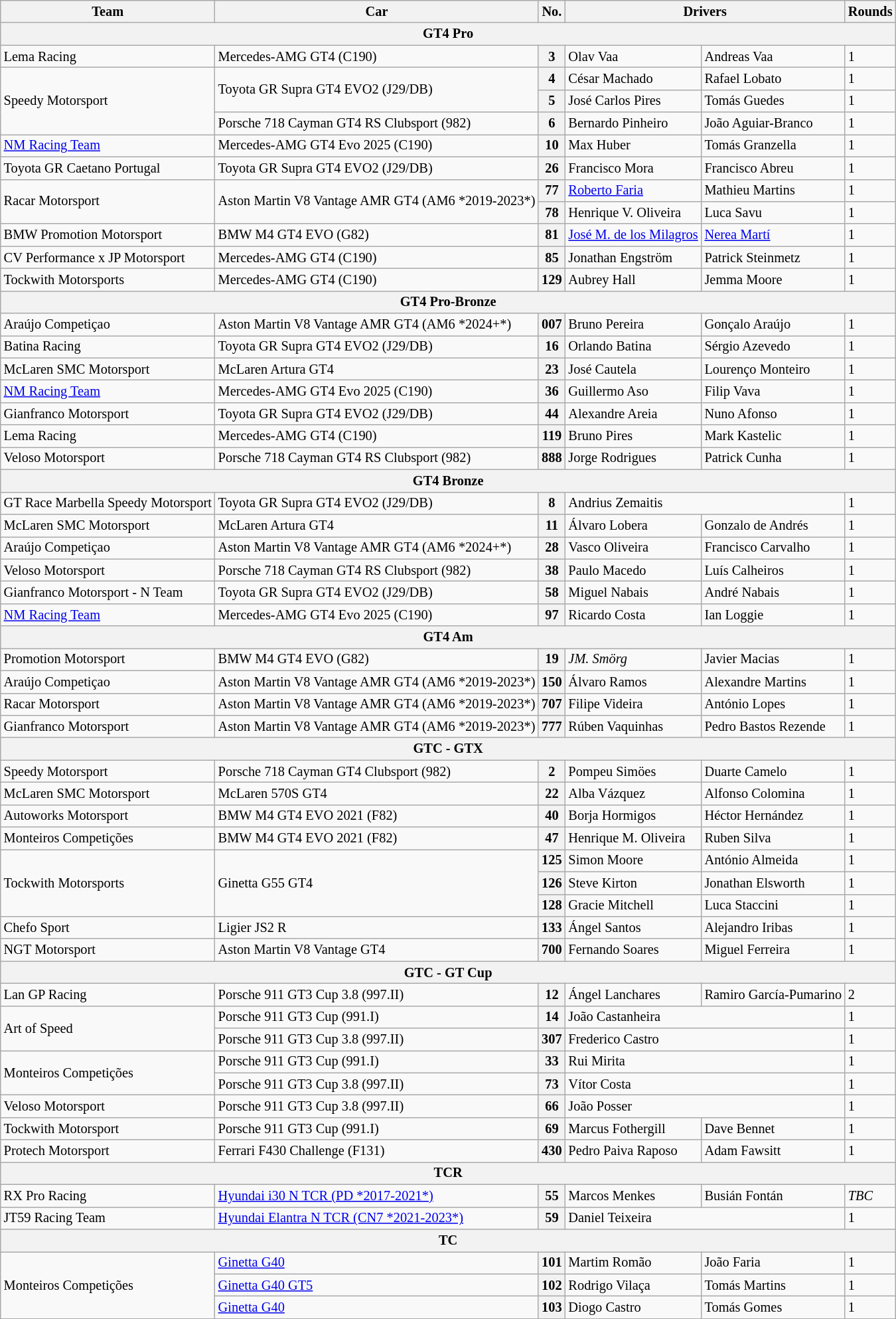<table class="wikitable" style="font-size: 85%;">
<tr>
<th>Team</th>
<th>Car</th>
<th>No.</th>
<th colspan="2">Drivers</th>
<th>Rounds</th>
</tr>
<tr>
<th colspan="6">GT4 Pro</th>
</tr>
<tr>
<td> Lema Racing</td>
<td>Mercedes-AMG GT4 (C190)</td>
<th>3</th>
<td> Olav Vaa</td>
<td> Andreas Vaa</td>
<td>1</td>
</tr>
<tr>
<td rowspan="3"> Speedy Motorsport</td>
<td rowspan="2">Toyota GR Supra GT4 EVO2 (J29/DB)</td>
<th>4</th>
<td> César Machado</td>
<td> Rafael Lobato</td>
<td>1</td>
</tr>
<tr>
<th>5</th>
<td> José Carlos Pires</td>
<td> Tomás Guedes</td>
<td>1</td>
</tr>
<tr>
<td>Porsche 718 Cayman GT4 RS Clubsport (982)</td>
<th>6</th>
<td> Bernardo Pinheiro</td>
<td> João Aguiar-Branco</td>
<td>1</td>
</tr>
<tr>
<td> <a href='#'>NM Racing Team</a></td>
<td>Mercedes-AMG GT4 Evo 2025 (C190)</td>
<th>10</th>
<td> Max Huber</td>
<td> Tomás Granzella</td>
<td>1</td>
</tr>
<tr>
<td> Toyota GR Caetano Portugal</td>
<td>Toyota GR Supra GT4 EVO2 (J29/DB)</td>
<th>26</th>
<td> Francisco Mora</td>
<td> Francisco Abreu</td>
<td>1</td>
</tr>
<tr>
<td rowspan="2"> Racar Motorsport</td>
<td rowspan="2">Aston Martin V8 Vantage AMR GT4 (AM6 *2019-2023*)</td>
<th>77</th>
<td> <a href='#'>Roberto Faria</a></td>
<td> Mathieu Martins</td>
<td>1</td>
</tr>
<tr>
<th>78</th>
<td> Henrique V. Oliveira</td>
<td> Luca Savu</td>
<td>1</td>
</tr>
<tr>
<td> BMW Promotion Motorsport</td>
<td>BMW M4 GT4 EVO (G82)</td>
<th>81</th>
<td> <a href='#'>José M. de los Milagros</a></td>
<td> <a href='#'>Nerea Martí</a></td>
<td>1</td>
</tr>
<tr>
<td> CV Performance x JP Motorsport</td>
<td>Mercedes-AMG GT4 (C190)</td>
<th>85</th>
<td> Jonathan Engström</td>
<td> Patrick Steinmetz</td>
<td>1</td>
</tr>
<tr>
<td> Tockwith Motorsports</td>
<td>Mercedes-AMG GT4 (C190)</td>
<th>129</th>
<td> Aubrey Hall</td>
<td> Jemma Moore</td>
<td>1</td>
</tr>
<tr>
<th colspan="6">GT4 Pro-Bronze</th>
</tr>
<tr>
<td> Araújo Competiçao</td>
<td>Aston Martin V8 Vantage AMR GT4 (AM6 *2024+*)</td>
<th>007</th>
<td> Bruno Pereira</td>
<td> Gonçalo Araújo</td>
<td>1</td>
</tr>
<tr>
<td> Batina Racing</td>
<td>Toyota GR Supra GT4 EVO2 (J29/DB)</td>
<th>16</th>
<td> Orlando Batina</td>
<td> Sérgio Azevedo</td>
<td>1</td>
</tr>
<tr>
<td> McLaren SMC Motorsport</td>
<td>McLaren Artura GT4</td>
<th>23</th>
<td> José Cautela</td>
<td> Lourenço Monteiro</td>
<td>1</td>
</tr>
<tr>
<td> <a href='#'>NM Racing Team</a></td>
<td>Mercedes-AMG GT4 Evo 2025 (C190)</td>
<th>36</th>
<td> Guillermo Aso</td>
<td> Filip Vava</td>
<td>1</td>
</tr>
<tr>
<td> Gianfranco Motorsport</td>
<td>Toyota GR Supra GT4 EVO2 (J29/DB)</td>
<th>44</th>
<td> Alexandre Areia</td>
<td> Nuno Afonso</td>
<td>1</td>
</tr>
<tr>
<td> Lema Racing</td>
<td>Mercedes-AMG GT4 (C190)</td>
<th>119</th>
<td> Bruno Pires</td>
<td> Mark Kastelic</td>
<td>1</td>
</tr>
<tr>
<td> Veloso Motorsport</td>
<td>Porsche 718 Cayman GT4 RS Clubsport (982)</td>
<th>888</th>
<td> Jorge Rodrigues</td>
<td> Patrick Cunha</td>
<td>1</td>
</tr>
<tr>
<th colspan="6">GT4 Bronze</th>
</tr>
<tr>
<td> GT Race Marbella Speedy Motorsport</td>
<td>Toyota GR Supra GT4 EVO2 (J29/DB)</td>
<th>8</th>
<td colspan="2"> Andrius Zemaitis</td>
<td>1</td>
</tr>
<tr>
<td> McLaren SMC Motorsport</td>
<td>McLaren Artura GT4</td>
<th>11</th>
<td> Álvaro Lobera</td>
<td> Gonzalo de Andrés</td>
<td>1</td>
</tr>
<tr>
<td> Araújo Competiçao</td>
<td>Aston Martin V8 Vantage AMR GT4 (AM6 *2024+*)</td>
<th>28</th>
<td> Vasco Oliveira</td>
<td> Francisco Carvalho</td>
<td>1</td>
</tr>
<tr>
<td> Veloso Motorsport</td>
<td>Porsche 718 Cayman GT4 RS Clubsport (982)</td>
<th>38</th>
<td> Paulo Macedo</td>
<td> Luís Calheiros</td>
<td>1</td>
</tr>
<tr>
<td> Gianfranco Motorsport - N Team</td>
<td>Toyota GR Supra GT4 EVO2 (J29/DB)</td>
<th>58</th>
<td> Miguel Nabais</td>
<td> André Nabais</td>
<td>1</td>
</tr>
<tr>
<td> <a href='#'>NM Racing Team</a></td>
<td>Mercedes-AMG GT4 Evo 2025 (C190)</td>
<th>97</th>
<td> Ricardo Costa</td>
<td> Ian Loggie</td>
<td>1</td>
</tr>
<tr>
<th colspan="6">GT4 Am</th>
</tr>
<tr>
<td> Promotion Motorsport</td>
<td>BMW M4 GT4 EVO (G82)</td>
<th>19</th>
<td> <em>JM. Smörg</em></td>
<td> Javier Macias</td>
<td>1</td>
</tr>
<tr>
<td> Araújo Competiçao</td>
<td>Aston Martin V8 Vantage AMR GT4 (AM6 *2019-2023*)</td>
<th>150</th>
<td> Álvaro Ramos</td>
<td> Alexandre Martins</td>
<td>1</td>
</tr>
<tr>
<td> Racar Motorsport</td>
<td>Aston Martin V8 Vantage AMR GT4 (AM6 *2019-2023*)</td>
<th>707</th>
<td> Filipe Videira</td>
<td> António Lopes</td>
<td>1</td>
</tr>
<tr>
<td> Gianfranco Motorsport</td>
<td>Aston Martin V8 Vantage AMR GT4 (AM6 *2019-2023*)</td>
<th>777</th>
<td> Rúben Vaquinhas</td>
<td> Pedro Bastos Rezende</td>
<td>1</td>
</tr>
<tr>
<th colspan="6">GTC - GTX</th>
</tr>
<tr>
<td> Speedy Motorsport</td>
<td>Porsche 718 Cayman GT4 Clubsport (982)</td>
<th>2</th>
<td> Pompeu Simöes</td>
<td> Duarte Camelo</td>
<td>1</td>
</tr>
<tr>
<td> McLaren SMC Motorsport</td>
<td>McLaren 570S GT4</td>
<th>22</th>
<td> Alba Vázquez</td>
<td> Alfonso Colomina</td>
<td>1</td>
</tr>
<tr>
<td> Autoworks Motorsport</td>
<td>BMW M4 GT4 EVO 2021 (F82)</td>
<th>40</th>
<td> Borja Hormigos</td>
<td> Héctor Hernández</td>
<td>1</td>
</tr>
<tr>
<td> Monteiros Competições</td>
<td>BMW M4 GT4 EVO 2021 (F82)</td>
<th>47</th>
<td> Henrique M. Oliveira</td>
<td> Ruben Silva</td>
<td>1</td>
</tr>
<tr>
<td rowspan="3"> Tockwith Motorsports</td>
<td rowspan="3">Ginetta G55 GT4</td>
<th>125</th>
<td> Simon Moore</td>
<td> António Almeida</td>
<td>1</td>
</tr>
<tr>
<th>126</th>
<td> Steve Kirton</td>
<td> Jonathan Elsworth</td>
<td>1</td>
</tr>
<tr>
<th>128</th>
<td> Gracie Mitchell</td>
<td> Luca Staccini</td>
<td>1</td>
</tr>
<tr>
<td> Chefo Sport</td>
<td>Ligier JS2 R</td>
<th>133</th>
<td> Ángel Santos</td>
<td> Alejandro Iribas</td>
<td>1</td>
</tr>
<tr>
<td> NGT Motorsport</td>
<td>Aston Martin V8 Vantage GT4</td>
<th>700</th>
<td> Fernando Soares</td>
<td> Miguel Ferreira</td>
<td>1</td>
</tr>
<tr>
<th colspan="6">GTC - GT Cup</th>
</tr>
<tr>
<td> Lan GP Racing</td>
<td>Porsche 911 GT3 Cup 3.8 (997.II)</td>
<th>12</th>
<td> Ángel Lanchares</td>
<td> Ramiro García-Pumarino</td>
<td>2</td>
</tr>
<tr>
<td rowspan="2"> Art of Speed</td>
<td>Porsche 911 GT3 Cup (991.I)</td>
<th>14</th>
<td colspan="2"> João Castanheira</td>
<td>1</td>
</tr>
<tr>
<td>Porsche 911 GT3 Cup 3.8 (997.II)</td>
<th>307</th>
<td colspan="2"> Frederico Castro</td>
<td>1</td>
</tr>
<tr>
<td rowspan="2"> Monteiros Competições</td>
<td>Porsche 911 GT3 Cup (991.I)</td>
<th>33</th>
<td colspan="2"> Rui Mirita</td>
<td>1</td>
</tr>
<tr>
<td>Porsche 911 GT3 Cup 3.8 (997.II)</td>
<th>73</th>
<td colspan="2"> Vítor Costa</td>
<td>1</td>
</tr>
<tr>
<td> Veloso Motorsport</td>
<td>Porsche 911 GT3 Cup 3.8 (997.II)</td>
<th>66</th>
<td colspan="2"> João Posser</td>
<td>1</td>
</tr>
<tr>
<td> Tockwith Motorsport</td>
<td>Porsche 911 GT3 Cup (991.I)</td>
<th>69</th>
<td> Marcus Fothergill</td>
<td> Dave Bennet</td>
<td>1</td>
</tr>
<tr>
<td> Protech Motorsport</td>
<td>Ferrari F430 Challenge (F131)</td>
<th>430</th>
<td> Pedro Paiva Raposo</td>
<td> Adam Fawsitt</td>
<td>1</td>
</tr>
<tr>
<th colspan="6">TCR</th>
</tr>
<tr>
<td> RX Pro Racing</td>
<td><a href='#'>Hyundai i30 N TCR (PD *2017-2021*)</a></td>
<th>55</th>
<td> Marcos Menkes</td>
<td> Busián Fontán</td>
<td><em>TBC</em></td>
</tr>
<tr>
<td> JT59 Racing Team</td>
<td><a href='#'>Hyundai Elantra N TCR (CN7 *2021-2023*)</a></td>
<th>59</th>
<td colspan="2"> Daniel Teixeira</td>
<td>1</td>
</tr>
<tr>
<th colspan="6">TC</th>
</tr>
<tr>
<td rowspan="3"> Monteiros Competições</td>
<td><a href='#'>Ginetta G40</a></td>
<th>101</th>
<td> Martim Romão</td>
<td> João Faria</td>
<td>1</td>
</tr>
<tr>
<td><a href='#'>Ginetta G40 GT5</a></td>
<th>102</th>
<td> Rodrigo Vilaça</td>
<td> Tomás Martins</td>
<td>1</td>
</tr>
<tr>
<td><a href='#'>Ginetta G40</a></td>
<th>103</th>
<td> Diogo Castro</td>
<td> Tomás Gomes</td>
<td>1</td>
</tr>
</table>
